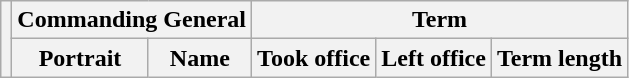<table class="wikitable sortable">
<tr>
<th rowspan=2></th>
<th colspan=2>Commanding General</th>
<th colspan=3>Term</th>
</tr>
<tr>
<th>Portrait</th>
<th>Name</th>
<th>Took office</th>
<th>Left office</th>
<th>Term length<br>






</th>
</tr>
</table>
